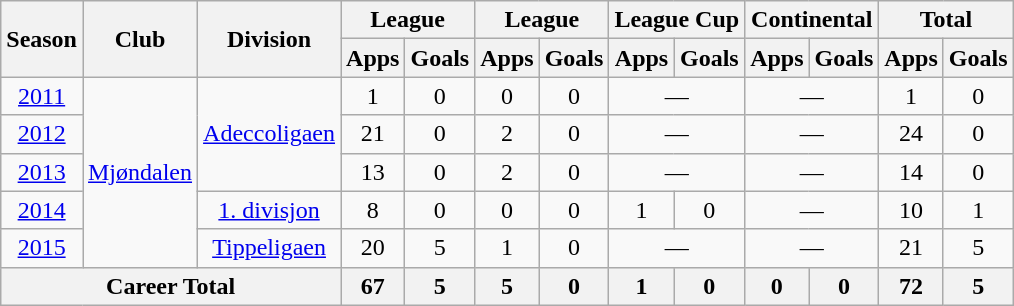<table class="wikitable" style="text-align: center;">
<tr>
<th rowspan="2">Season</th>
<th rowspan="2">Club</th>
<th rowspan="2">Division</th>
<th colspan="2">League</th>
<th colspan="2">League</th>
<th colspan="2">League Cup</th>
<th colspan="2">Continental</th>
<th colspan="2">Total</th>
</tr>
<tr>
<th>Apps</th>
<th>Goals</th>
<th>Apps</th>
<th>Goals</th>
<th>Apps</th>
<th>Goals</th>
<th>Apps</th>
<th>Goals</th>
<th>Apps</th>
<th>Goals</th>
</tr>
<tr>
<td><a href='#'>2011</a></td>
<td rowspan="5" valign="center"><a href='#'>Mjøndalen</a></td>
<td rowspan="3" valign="center"><a href='#'>Adeccoligaen</a></td>
<td>1</td>
<td>0</td>
<td>0</td>
<td>0</td>
<td colspan="2">—</td>
<td colspan="2">—</td>
<td>1</td>
<td>0</td>
</tr>
<tr>
<td><a href='#'>2012</a></td>
<td>21</td>
<td>0</td>
<td>2</td>
<td>0</td>
<td colspan="2">—</td>
<td colspan="2">—</td>
<td>24</td>
<td>0</td>
</tr>
<tr>
<td><a href='#'>2013</a></td>
<td>13</td>
<td>0</td>
<td>2</td>
<td>0</td>
<td colspan="2">—</td>
<td colspan="2">—</td>
<td>14</td>
<td>0</td>
</tr>
<tr>
<td><a href='#'>2014</a></td>
<td rowspan="1" valign="center"><a href='#'>1. divisjon</a></td>
<td>8</td>
<td>0</td>
<td>0</td>
<td>0</td>
<td>1</td>
<td>0</td>
<td colspan="2">—</td>
<td>10</td>
<td>1</td>
</tr>
<tr>
<td><a href='#'>2015</a></td>
<td rowspan="1" valign="center"><a href='#'>Tippeligaen</a></td>
<td>20</td>
<td>5</td>
<td>1</td>
<td>0</td>
<td colspan="2">—</td>
<td colspan="2">—</td>
<td>21</td>
<td>5</td>
</tr>
<tr>
<th colspan="3">Career Total</th>
<th>67</th>
<th>5</th>
<th>5</th>
<th>0</th>
<th>1</th>
<th>0</th>
<th>0</th>
<th>0</th>
<th>72</th>
<th>5</th>
</tr>
</table>
